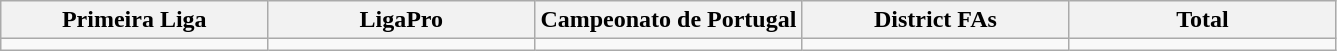<table class="wikitable">
<tr>
<th width="20%">Primeira Liga</th>
<th width="20%">LigaPro</th>
<th width="20%">Campeonato de Portugal</th>
<th width="20%">District FAs</th>
<th width="20%">Total</th>
</tr>
<tr>
<td></td>
<td></td>
<td></td>
<td></td>
<td></td>
</tr>
</table>
